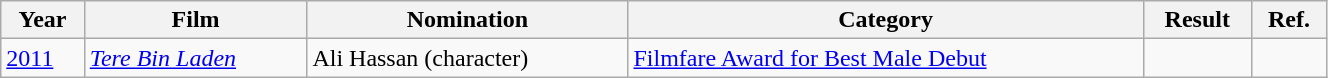<table class="wikitable plainrowheaders" width="70%" "textcolor:#000;">
<tr>
<th>Year</th>
<th>Film</th>
<th>Nomination</th>
<th>Category</th>
<th>Result</th>
<th>Ref.</th>
</tr>
<tr>
<td><a href='#'>2011</a></td>
<td><em><a href='#'>Tere Bin Laden</a></em></td>
<td>Ali Hassan (character)</td>
<td><a href='#'>Filmfare Award for Best Male Debut</a></td>
<td></td>
<td></td>
</tr>
</table>
